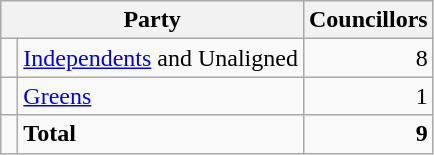<table class="wikitable">
<tr>
<th colspan="2">Party</th>
<th>Councillors</th>
</tr>
<tr>
<td> </td>
<td><a href='#'>Independents</a> and Unaligned</td>
<td align=right>8</td>
</tr>
<tr>
<td> </td>
<td><a href='#'>Greens</a></td>
<td align=right>1</td>
</tr>
<tr>
<td></td>
<td><strong>Total</strong></td>
<td align=right><strong>9</strong></td>
</tr>
</table>
